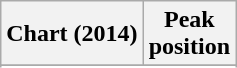<table class="wikitable sortable">
<tr>
<th>Chart (2014)</th>
<th>Peak<br>position</th>
</tr>
<tr>
</tr>
<tr>
</tr>
<tr>
</tr>
</table>
